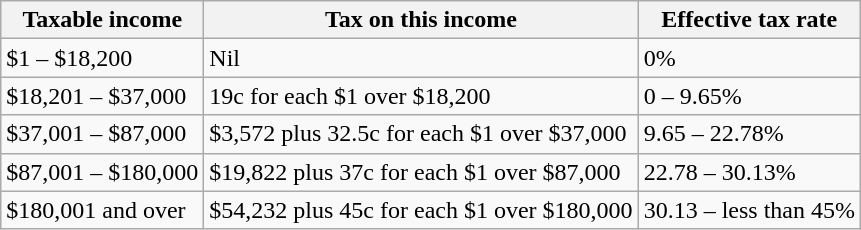<table class="wikitable">
<tr>
<th>Taxable income</th>
<th>Tax on this income</th>
<th>Effective tax rate</th>
</tr>
<tr>
<td>$1 – $18,200</td>
<td>Nil</td>
<td>0%</td>
</tr>
<tr>
<td>$18,201 – $37,000</td>
<td>19c for each $1 over $18,200</td>
<td>0 – 9.65%</td>
</tr>
<tr>
<td>$37,001 – $87,000</td>
<td>$3,572 plus 32.5c for each $1 over $37,000</td>
<td>9.65 – 22.78%</td>
</tr>
<tr>
<td>$87,001 – $180,000</td>
<td>$19,822 plus 37c for each $1 over $87,000</td>
<td>22.78 – 30.13%</td>
</tr>
<tr>
<td>$180,001 and over</td>
<td>$54,232 plus 45c for each $1 over $180,000</td>
<td>30.13 – less than 45%</td>
</tr>
</table>
